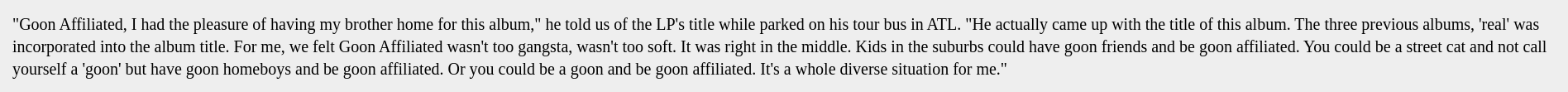<table border="0" cellpadding="10" cellspacing="0"  style="margin:auto; background:#eee;">
<tr>
<td><small>"Goon Affiliated, I had the pleasure of having my brother home for this album," he told us of the LP's title while parked on his tour bus in ATL. "He actually came up with the title of this album. The three previous albums, 'real' was incorporated into the album title. For me, we felt Goon Affiliated wasn't too gangsta, wasn't too soft. It was right in the middle. Kids in the suburbs could have goon friends and be goon affiliated. You could be a street cat and not call yourself a 'goon' but have goon homeboys and be goon affiliated. Or you could be a goon and be goon affiliated. It's a whole diverse situation for me."</small></td>
</tr>
</table>
